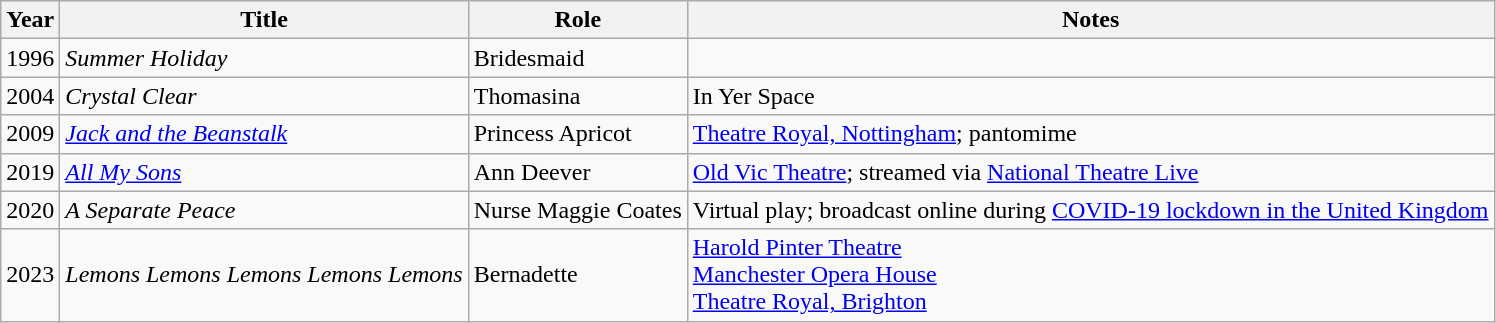<table class="wikitable sortable">
<tr>
<th>Year</th>
<th>Title</th>
<th>Role</th>
<th class="unsortable">Notes</th>
</tr>
<tr>
<td>1996</td>
<td><em>Summer Holiday</em></td>
<td>Bridesmaid</td>
<td></td>
</tr>
<tr>
<td>2004</td>
<td><em>Crystal Clear</em></td>
<td>Thomasina</td>
<td>In Yer Space</td>
</tr>
<tr>
<td>2009</td>
<td><em><a href='#'>Jack and the Beanstalk</a></em></td>
<td>Princess Apricot</td>
<td><a href='#'>Theatre Royal, Nottingham</a>; pantomime</td>
</tr>
<tr>
<td>2019</td>
<td><em><a href='#'>All My Sons</a></em></td>
<td>Ann Deever</td>
<td><a href='#'>Old Vic Theatre</a>; streamed via <a href='#'>National Theatre Live</a></td>
</tr>
<tr>
<td>2020</td>
<td><em>A Separate Peace</em></td>
<td>Nurse Maggie Coates</td>
<td>Virtual play; broadcast online during <a href='#'>COVID-19 lockdown in the United Kingdom</a></td>
</tr>
<tr>
<td>2023</td>
<td><em>Lemons Lemons Lemons Lemons Lemons</em></td>
<td>Bernadette</td>
<td><a href='#'>Harold Pinter Theatre</a><br><a href='#'>Manchester Opera House</a><br><a href='#'>Theatre Royal, Brighton</a></td>
</tr>
</table>
